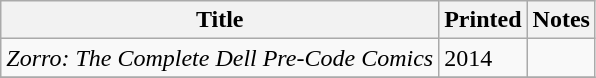<table class="wikitable">
<tr>
<th>Title</th>
<th>Printed</th>
<th>Notes</th>
</tr>
<tr>
<td><em>Zorro: The Complete Dell Pre-Code Comics</em></td>
<td>2014</td>
<td></td>
</tr>
<tr>
</tr>
</table>
